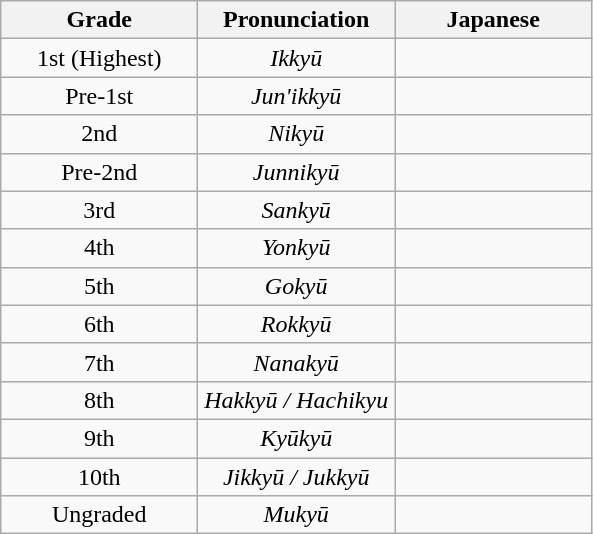<table class="wikitable">
<tr>
<th width=33%>Grade</th>
<th width=33%>Pronunciation</th>
<th width=33%>Japanese</th>
</tr>
<tr align=center>
<td>1st (Highest)</td>
<td><em>Ikkyū</em></td>
<td></td>
</tr>
<tr align=center>
<td>Pre-1st</td>
<td><em>Jun'ikkyū</em></td>
<td></td>
</tr>
<tr align=center>
<td>2nd</td>
<td><em>Nikyū</em></td>
<td></td>
</tr>
<tr align=center>
<td>Pre-2nd</td>
<td><em>Junnikyū</em></td>
<td></td>
</tr>
<tr align=center>
<td>3rd</td>
<td><em>Sankyū</em></td>
<td></td>
</tr>
<tr align=center>
<td>4th</td>
<td><em>Yonkyū</em></td>
<td></td>
</tr>
<tr align=center>
<td>5th</td>
<td><em>Gokyū</em></td>
<td></td>
</tr>
<tr align=center>
<td>6th</td>
<td><em>Rokkyū</em></td>
<td></td>
</tr>
<tr align=center>
<td>7th</td>
<td><em>Nanakyū</em></td>
<td></td>
</tr>
<tr align=center>
<td>8th</td>
<td><em>Hakkyū / Hachikyu</em></td>
<td></td>
</tr>
<tr align=center>
<td>9th</td>
<td><em>Kyūkyū</em></td>
<td></td>
</tr>
<tr align=center>
<td>10th</td>
<td><em>Jikkyū / Jukkyū</em></td>
<td></td>
</tr>
<tr align=center>
<td>Ungraded</td>
<td><em>Mukyū</em></td>
<td></td>
</tr>
</table>
